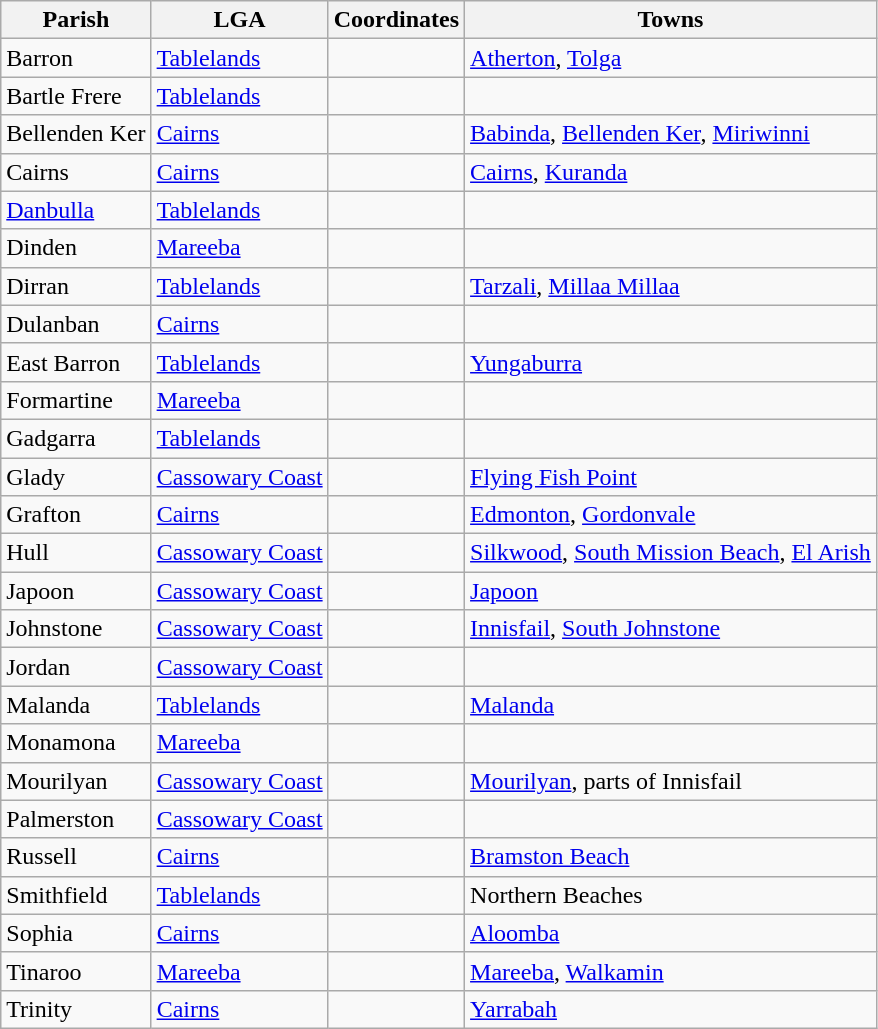<table class="wikitable sortable">
<tr>
<th>Parish</th>
<th>LGA</th>
<th>Coordinates</th>
<th>Towns</th>
</tr>
<tr>
<td>Barron</td>
<td><a href='#'>Tablelands</a></td>
<td></td>
<td><a href='#'>Atherton</a>, <a href='#'>Tolga</a></td>
</tr>
<tr>
<td>Bartle Frere</td>
<td><a href='#'>Tablelands</a></td>
<td></td>
<td></td>
</tr>
<tr>
<td>Bellenden Ker</td>
<td><a href='#'>Cairns</a></td>
<td></td>
<td><a href='#'>Babinda</a>, <a href='#'>Bellenden Ker</a>, <a href='#'>Miriwinni</a></td>
</tr>
<tr>
<td>Cairns</td>
<td><a href='#'>Cairns</a></td>
<td></td>
<td><a href='#'>Cairns</a>, <a href='#'>Kuranda</a></td>
</tr>
<tr>
<td><a href='#'>Danbulla</a></td>
<td><a href='#'>Tablelands</a></td>
<td></td>
<td></td>
</tr>
<tr>
<td>Dinden</td>
<td><a href='#'>Mareeba</a></td>
<td></td>
<td></td>
</tr>
<tr>
<td>Dirran</td>
<td><a href='#'>Tablelands</a></td>
<td></td>
<td><a href='#'>Tarzali</a>, <a href='#'>Millaa Millaa</a></td>
</tr>
<tr>
<td>Dulanban</td>
<td><a href='#'>Cairns</a></td>
<td></td>
<td></td>
</tr>
<tr>
<td>East Barron</td>
<td><a href='#'>Tablelands</a></td>
<td></td>
<td><a href='#'>Yungaburra</a></td>
</tr>
<tr>
<td>Formartine</td>
<td><a href='#'>Mareeba</a></td>
<td></td>
<td></td>
</tr>
<tr>
<td>Gadgarra</td>
<td><a href='#'>Tablelands</a></td>
<td></td>
<td></td>
</tr>
<tr>
<td>Glady</td>
<td><a href='#'>Cassowary Coast</a></td>
<td></td>
<td><a href='#'>Flying Fish Point</a></td>
</tr>
<tr>
<td>Grafton</td>
<td><a href='#'>Cairns</a></td>
<td></td>
<td><a href='#'>Edmonton</a>, <a href='#'>Gordonvale</a></td>
</tr>
<tr>
<td>Hull</td>
<td><a href='#'>Cassowary Coast</a></td>
<td></td>
<td><a href='#'>Silkwood</a>, <a href='#'>South Mission Beach</a>, <a href='#'>El Arish</a></td>
</tr>
<tr>
<td>Japoon</td>
<td><a href='#'>Cassowary Coast</a></td>
<td></td>
<td><a href='#'>Japoon</a></td>
</tr>
<tr>
<td>Johnstone</td>
<td><a href='#'>Cassowary Coast</a></td>
<td></td>
<td><a href='#'>Innisfail</a>, <a href='#'>South Johnstone</a></td>
</tr>
<tr>
<td>Jordan</td>
<td><a href='#'>Cassowary Coast</a></td>
<td></td>
<td></td>
</tr>
<tr>
<td>Malanda</td>
<td><a href='#'>Tablelands</a></td>
<td></td>
<td><a href='#'>Malanda</a></td>
</tr>
<tr>
<td>Monamona</td>
<td><a href='#'>Mareeba</a></td>
<td></td>
<td></td>
</tr>
<tr>
<td>Mourilyan</td>
<td><a href='#'>Cassowary Coast</a></td>
<td></td>
<td><a href='#'>Mourilyan</a>, parts of Innisfail</td>
</tr>
<tr>
<td>Palmerston</td>
<td><a href='#'>Cassowary Coast</a></td>
<td></td>
</tr>
<tr>
<td>Russell</td>
<td><a href='#'>Cairns</a></td>
<td></td>
<td><a href='#'>Bramston Beach</a></td>
</tr>
<tr>
<td>Smithfield</td>
<td><a href='#'>Tablelands</a></td>
<td></td>
<td>Northern Beaches</td>
</tr>
<tr>
<td>Sophia</td>
<td><a href='#'>Cairns</a></td>
<td></td>
<td><a href='#'>Aloomba</a></td>
</tr>
<tr>
<td>Tinaroo</td>
<td><a href='#'>Mareeba</a></td>
<td></td>
<td><a href='#'>Mareeba</a>, <a href='#'>Walkamin</a></td>
</tr>
<tr>
<td>Trinity</td>
<td><a href='#'>Cairns</a></td>
<td></td>
<td><a href='#'>Yarrabah</a></td>
</tr>
</table>
